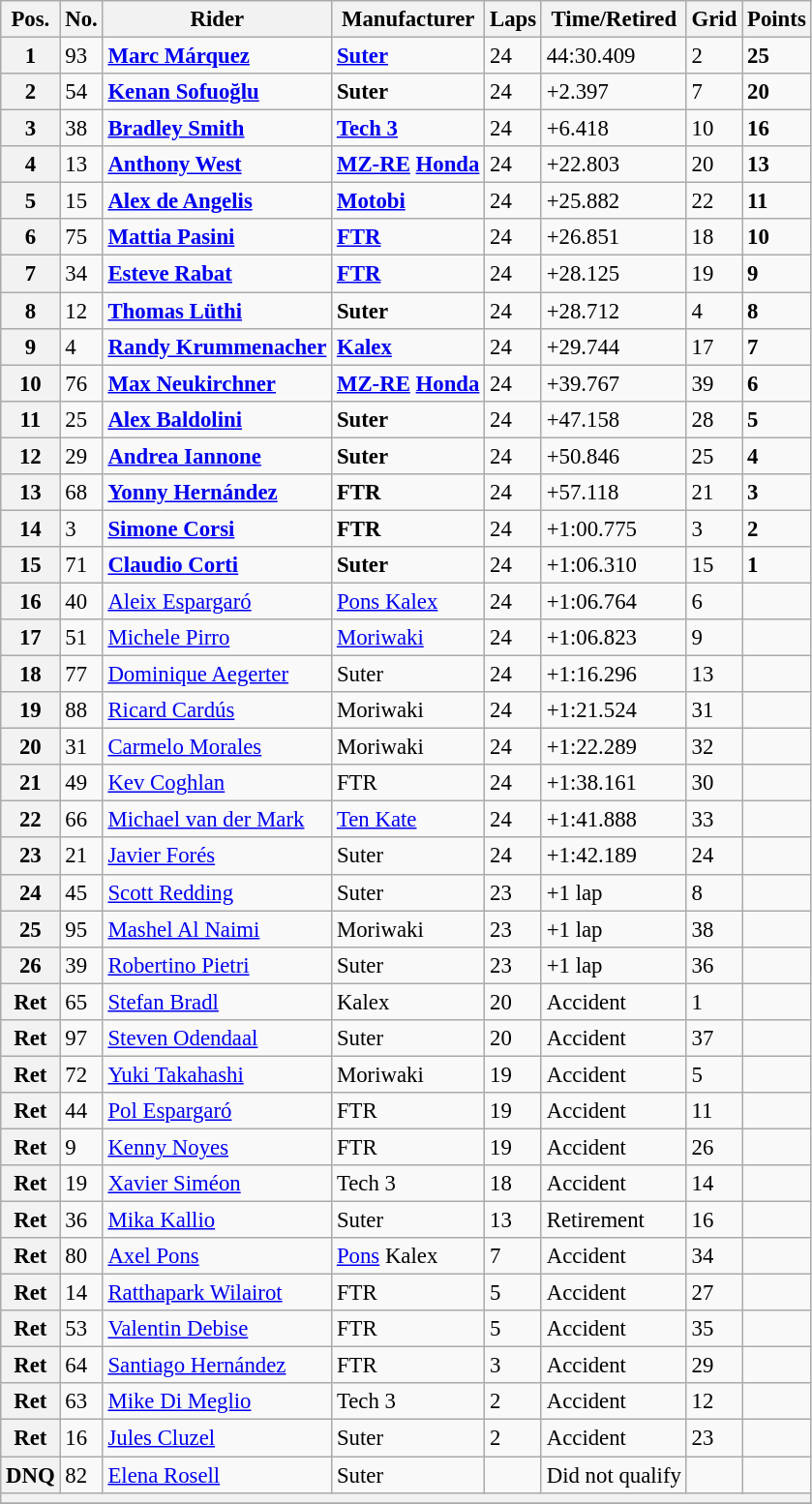<table class="wikitable" style="font-size: 95%;">
<tr>
<th>Pos.</th>
<th>No.</th>
<th>Rider</th>
<th>Manufacturer</th>
<th>Laps</th>
<th>Time/Retired</th>
<th>Grid</th>
<th>Points</th>
</tr>
<tr>
<th>1</th>
<td>93</td>
<td> <strong><a href='#'>Marc Márquez</a></strong></td>
<td><strong><a href='#'>Suter</a></strong></td>
<td>24</td>
<td>44:30.409</td>
<td>2</td>
<td><strong>25</strong></td>
</tr>
<tr>
<th>2</th>
<td>54</td>
<td> <strong><a href='#'>Kenan Sofuoğlu</a></strong></td>
<td><strong>Suter</strong></td>
<td>24</td>
<td>+2.397</td>
<td>7</td>
<td><strong>20</strong></td>
</tr>
<tr>
<th>3</th>
<td>38</td>
<td> <strong><a href='#'>Bradley Smith</a></strong></td>
<td><strong><a href='#'>Tech 3</a></strong></td>
<td>24</td>
<td>+6.418</td>
<td>10</td>
<td><strong>16</strong></td>
</tr>
<tr>
<th>4</th>
<td>13</td>
<td> <strong><a href='#'>Anthony West</a></strong></td>
<td><strong><a href='#'>MZ-RE</a> <a href='#'>Honda</a></strong></td>
<td>24</td>
<td>+22.803</td>
<td>20</td>
<td><strong>13</strong></td>
</tr>
<tr>
<th>5</th>
<td>15</td>
<td> <strong><a href='#'>Alex de Angelis</a></strong></td>
<td><strong><a href='#'>Motobi</a></strong></td>
<td>24</td>
<td>+25.882</td>
<td>22</td>
<td><strong>11</strong></td>
</tr>
<tr>
<th>6</th>
<td>75</td>
<td> <strong><a href='#'>Mattia Pasini</a></strong></td>
<td><strong><a href='#'>FTR</a></strong></td>
<td>24</td>
<td>+26.851</td>
<td>18</td>
<td><strong>10</strong></td>
</tr>
<tr>
<th>7</th>
<td>34</td>
<td> <strong><a href='#'>Esteve Rabat</a></strong></td>
<td><strong><a href='#'>FTR</a></strong></td>
<td>24</td>
<td>+28.125</td>
<td>19</td>
<td><strong>9</strong></td>
</tr>
<tr>
<th>8</th>
<td>12</td>
<td> <strong><a href='#'>Thomas Lüthi</a></strong></td>
<td><strong>Suter</strong></td>
<td>24</td>
<td>+28.712</td>
<td>4</td>
<td><strong>8</strong></td>
</tr>
<tr>
<th>9</th>
<td>4</td>
<td> <strong><a href='#'>Randy Krummenacher</a></strong></td>
<td><strong><a href='#'>Kalex</a></strong></td>
<td>24</td>
<td>+29.744</td>
<td>17</td>
<td><strong>7</strong></td>
</tr>
<tr>
<th>10</th>
<td>76</td>
<td> <strong><a href='#'>Max Neukirchner</a></strong></td>
<td><strong><a href='#'>MZ-RE</a> <a href='#'>Honda</a></strong></td>
<td>24</td>
<td>+39.767</td>
<td>39</td>
<td><strong>6</strong></td>
</tr>
<tr>
<th>11</th>
<td>25</td>
<td> <strong><a href='#'>Alex Baldolini</a></strong></td>
<td><strong>Suter</strong></td>
<td>24</td>
<td>+47.158</td>
<td>28</td>
<td><strong>5</strong></td>
</tr>
<tr>
<th>12</th>
<td>29</td>
<td> <strong><a href='#'>Andrea Iannone</a></strong></td>
<td><strong>Suter</strong></td>
<td>24</td>
<td>+50.846</td>
<td>25</td>
<td><strong>4</strong></td>
</tr>
<tr>
<th>13</th>
<td>68</td>
<td> <strong><a href='#'>Yonny Hernández</a></strong></td>
<td><strong>FTR</strong></td>
<td>24</td>
<td>+57.118</td>
<td>21</td>
<td><strong>3</strong></td>
</tr>
<tr>
<th>14</th>
<td>3</td>
<td> <strong><a href='#'>Simone Corsi</a></strong></td>
<td><strong>FTR</strong></td>
<td>24</td>
<td>+1:00.775</td>
<td>3</td>
<td><strong>2</strong></td>
</tr>
<tr>
<th>15</th>
<td>71</td>
<td> <strong><a href='#'>Claudio Corti</a></strong></td>
<td><strong>Suter</strong></td>
<td>24</td>
<td>+1:06.310</td>
<td>15</td>
<td><strong>1</strong></td>
</tr>
<tr>
<th>16</th>
<td>40</td>
<td> <a href='#'>Aleix Espargaró</a></td>
<td><a href='#'>Pons Kalex</a></td>
<td>24</td>
<td>+1:06.764</td>
<td>6</td>
<td></td>
</tr>
<tr>
<th>17</th>
<td>51</td>
<td> <a href='#'>Michele Pirro</a></td>
<td><a href='#'>Moriwaki</a></td>
<td>24</td>
<td>+1:06.823</td>
<td>9</td>
<td></td>
</tr>
<tr>
<th>18</th>
<td>77</td>
<td> <a href='#'>Dominique Aegerter</a></td>
<td>Suter</td>
<td>24</td>
<td>+1:16.296</td>
<td>13</td>
<td></td>
</tr>
<tr>
<th>19</th>
<td>88</td>
<td> <a href='#'>Ricard Cardús</a></td>
<td>Moriwaki</td>
<td>24</td>
<td>+1:21.524</td>
<td>31</td>
<td></td>
</tr>
<tr>
<th>20</th>
<td>31</td>
<td> <a href='#'>Carmelo Morales</a></td>
<td>Moriwaki</td>
<td>24</td>
<td>+1:22.289</td>
<td>32</td>
<td></td>
</tr>
<tr>
<th>21</th>
<td>49</td>
<td> <a href='#'>Kev Coghlan</a></td>
<td>FTR</td>
<td>24</td>
<td>+1:38.161</td>
<td>30</td>
<td></td>
</tr>
<tr>
<th>22</th>
<td>66</td>
<td> <a href='#'>Michael van der Mark</a></td>
<td><a href='#'>Ten Kate</a></td>
<td>24</td>
<td>+1:41.888</td>
<td>33</td>
<td></td>
</tr>
<tr>
<th>23</th>
<td>21</td>
<td> <a href='#'>Javier Forés</a></td>
<td>Suter</td>
<td>24</td>
<td>+1:42.189</td>
<td>24</td>
<td></td>
</tr>
<tr>
<th>24</th>
<td>45</td>
<td> <a href='#'>Scott Redding</a></td>
<td>Suter</td>
<td>23</td>
<td>+1 lap</td>
<td>8</td>
<td></td>
</tr>
<tr>
<th>25</th>
<td>95</td>
<td> <a href='#'>Mashel Al Naimi</a></td>
<td>Moriwaki</td>
<td>23</td>
<td>+1 lap</td>
<td>38</td>
<td></td>
</tr>
<tr>
<th>26</th>
<td>39</td>
<td> <a href='#'>Robertino Pietri</a></td>
<td>Suter</td>
<td>23</td>
<td>+1 lap</td>
<td>36</td>
<td></td>
</tr>
<tr>
<th>Ret</th>
<td>65</td>
<td> <a href='#'>Stefan Bradl</a></td>
<td>Kalex</td>
<td>20</td>
<td>Accident</td>
<td>1</td>
<td></td>
</tr>
<tr>
<th>Ret</th>
<td>97</td>
<td> <a href='#'>Steven Odendaal</a></td>
<td>Suter</td>
<td>20</td>
<td>Accident</td>
<td>37</td>
<td></td>
</tr>
<tr>
<th>Ret</th>
<td>72</td>
<td> <a href='#'>Yuki Takahashi</a></td>
<td>Moriwaki</td>
<td>19</td>
<td>Accident</td>
<td>5</td>
<td></td>
</tr>
<tr>
<th>Ret</th>
<td>44</td>
<td> <a href='#'>Pol Espargaró</a></td>
<td>FTR</td>
<td>19</td>
<td>Accident</td>
<td>11</td>
<td></td>
</tr>
<tr>
<th>Ret</th>
<td>9</td>
<td> <a href='#'>Kenny Noyes</a></td>
<td>FTR</td>
<td>19</td>
<td>Accident</td>
<td>26</td>
<td></td>
</tr>
<tr>
<th>Ret</th>
<td>19</td>
<td> <a href='#'>Xavier Siméon</a></td>
<td>Tech 3</td>
<td>18</td>
<td>Accident</td>
<td>14</td>
<td></td>
</tr>
<tr>
<th>Ret</th>
<td>36</td>
<td> <a href='#'>Mika Kallio</a></td>
<td>Suter</td>
<td>13</td>
<td>Retirement</td>
<td>16</td>
<td></td>
</tr>
<tr>
<th>Ret</th>
<td>80</td>
<td> <a href='#'>Axel Pons</a></td>
<td><a href='#'>Pons</a> Kalex</td>
<td>7</td>
<td>Accident</td>
<td>34</td>
<td></td>
</tr>
<tr>
<th>Ret</th>
<td>14</td>
<td> <a href='#'>Ratthapark Wilairot</a></td>
<td>FTR</td>
<td>5</td>
<td>Accident</td>
<td>27</td>
<td></td>
</tr>
<tr>
<th>Ret</th>
<td>53</td>
<td> <a href='#'>Valentin Debise</a></td>
<td>FTR</td>
<td>5</td>
<td>Accident</td>
<td>35</td>
<td></td>
</tr>
<tr>
<th>Ret</th>
<td>64</td>
<td> <a href='#'>Santiago Hernández</a></td>
<td>FTR</td>
<td>3</td>
<td>Accident</td>
<td>29</td>
<td></td>
</tr>
<tr>
<th>Ret</th>
<td>63</td>
<td> <a href='#'>Mike Di Meglio</a></td>
<td>Tech 3</td>
<td>2</td>
<td>Accident</td>
<td>12</td>
<td></td>
</tr>
<tr>
<th>Ret</th>
<td>16</td>
<td> <a href='#'>Jules Cluzel</a></td>
<td>Suter</td>
<td>2</td>
<td>Accident</td>
<td>23</td>
<td></td>
</tr>
<tr>
<th>DNQ</th>
<td>82</td>
<td> <a href='#'>Elena Rosell</a></td>
<td>Suter</td>
<td></td>
<td>Did not qualify</td>
<td></td>
<td></td>
</tr>
<tr>
<th colspan=8></th>
</tr>
<tr>
</tr>
</table>
